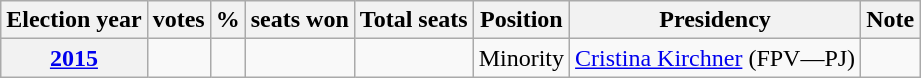<table class="wikitable">
<tr>
<th>Election year</th>
<th>votes</th>
<th>%</th>
<th>seats won</th>
<th>Total seats</th>
<th>Position</th>
<th>Presidency</th>
<th>Note</th>
</tr>
<tr>
<th><a href='#'>2015</a></th>
<td></td>
<td></td>
<td></td>
<td></td>
<td>Minority</td>
<td><a href='#'>Cristina Kirchner</a> (FPV—PJ)</td>
<td></td>
</tr>
</table>
